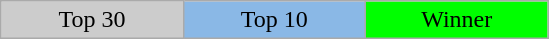<table class="wikitable" style="text-align:center;">
<tr>
<td bgcolor="CCCCCC" width="15%">Top 30</td>
<td bgcolor="8AB8E6" width="15%">Top 10</td>
<td bgcolor="00FF00" width="15%">Winner</td>
</tr>
</table>
